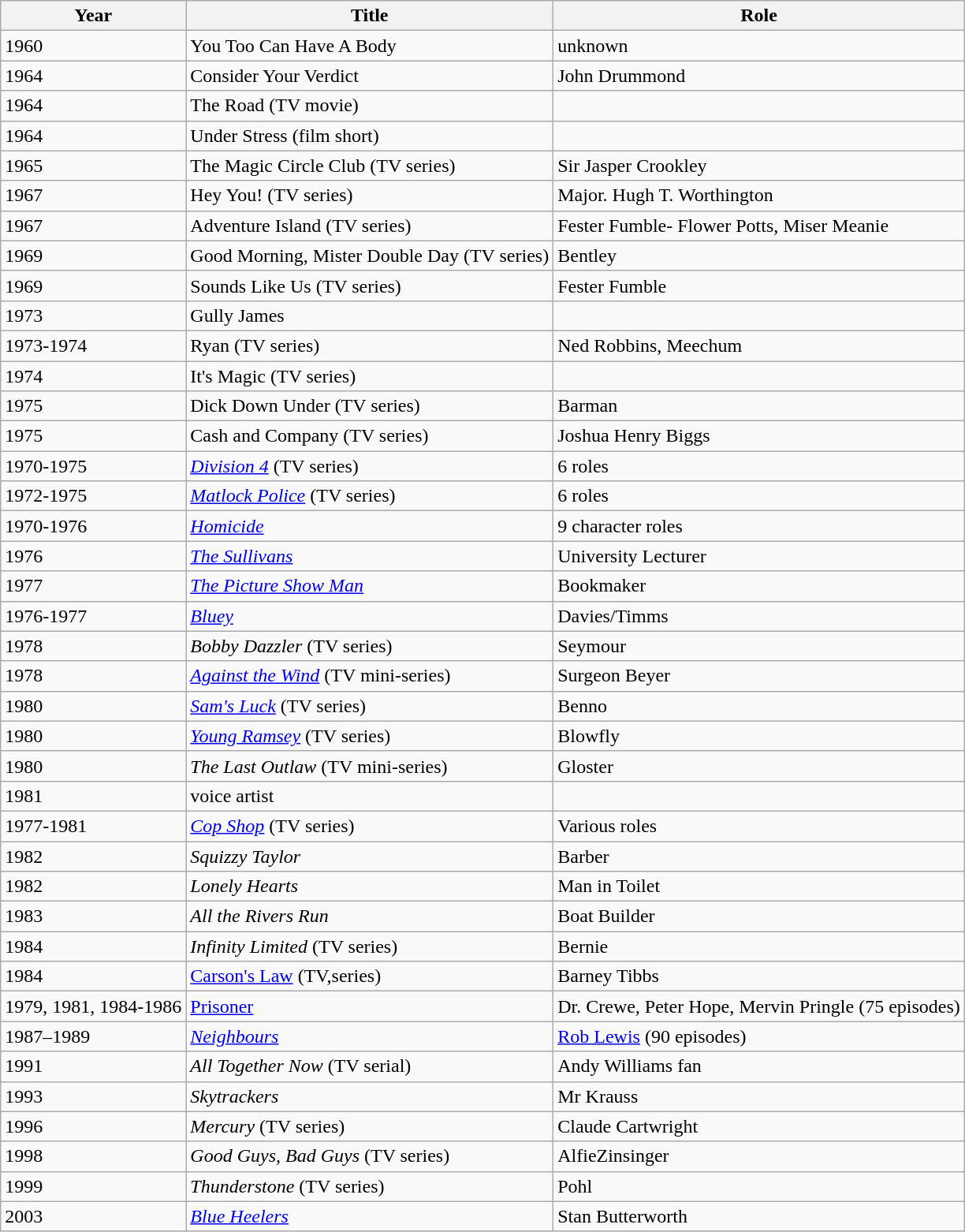<table class="wikitable">
<tr>
<th>Year</th>
<th>Title</th>
<th>Role</th>
</tr>
<tr>
<td>1960</td>
<td>You Too Can Have A Body</td>
<td>unknown</td>
</tr>
<tr>
<td>1964</td>
<td>Consider Your Verdict</td>
<td>John Drummond</td>
</tr>
<tr>
<td>1964</td>
<td>The Road (TV movie)</td>
<td></td>
</tr>
<tr>
<td>1964</td>
<td>Under Stress (film short)</td>
<td></td>
</tr>
<tr>
<td>1965</td>
<td>The Magic Circle Club (TV series)</td>
<td>Sir Jasper Crookley</td>
</tr>
<tr>
<td>1967</td>
<td>Hey You! (TV series)</td>
<td>Major. Hugh T. Worthington</td>
</tr>
<tr>
<td>1967</td>
<td>Adventure Island (TV series)</td>
<td>Fester Fumble- Flower Potts, Miser Meanie</td>
</tr>
<tr>
<td>1969</td>
<td>Good Morning, Mister Double Day (TV series)</td>
<td>Bentley</td>
</tr>
<tr>
<td>1969</td>
<td>Sounds Like Us (TV series)</td>
<td>Fester Fumble</td>
</tr>
<tr>
<td>1973</td>
<td A Taste for Blue Ribbons  (TV series)>Gully James</td>
</tr>
<tr>
<td>1973-1974</td>
<td>Ryan (TV series)</td>
<td>Ned Robbins, Meechum</td>
</tr>
<tr>
<td>1974</td>
<td>It's Magic (TV series)</td>
<td></td>
</tr>
<tr>
<td>1975</td>
<td>Dick Down Under (TV series)</td>
<td>Barman</td>
</tr>
<tr>
<td>1975</td>
<td>Cash and Company (TV series)</td>
<td>Joshua Henry Biggs</td>
</tr>
<tr>
<td>1970-1975</td>
<td><em><a href='#'>Division  4</a></em> (TV series)</td>
<td>6 roles </td>
</tr>
<tr>
<td>1972-1975</td>
<td><em><a href='#'>Matlock Police</a></em> (TV series)</td>
<td>6 roles </td>
</tr>
<tr>
<td>1970-1976</td>
<td><em><a href='#'>Homicide</a></em></td>
<td>9 character roles </td>
</tr>
<tr>
<td>1976</td>
<td><em><a href='#'>The Sullivans</a></em></td>
<td>University Lecturer</td>
</tr>
<tr>
<td>1977</td>
<td><em><a href='#'>The Picture Show Man</a></em></td>
<td>Bookmaker</td>
</tr>
<tr>
<td>1976-1977</td>
<td><em><a href='#'>Bluey</a></em></td>
<td>Davies/Timms</td>
</tr>
<tr>
<td>1978</td>
<td><em>Bobby Dazzler</em> (TV series)</td>
<td>Seymour</td>
</tr>
<tr>
<td>1978</td>
<td><em><a href='#'>Against the Wind</a></em> (TV mini-series)</td>
<td>Surgeon Beyer</td>
</tr>
<tr>
<td>1980</td>
<td><em><a href='#'>Sam's Luck</a></em> (TV series)</td>
<td>Benno</td>
</tr>
<tr>
<td>1980</td>
<td><em><a href='#'>Young Ramsey</a></em> (TV series)</td>
<td>Blowfly</td>
</tr>
<tr>
<td>1980</td>
<td><em>The Last Outlaw</em> (TV mini-series)</td>
<td>Gloster</td>
</tr>
<tr>
<td>1981</td>
<td>voice artist</td>
</tr>
<tr>
<td>1977-1981</td>
<td><em><a href='#'>Cop Shop</a></em> (TV series)</td>
<td>Various roles</td>
</tr>
<tr>
<td>1982</td>
<td><em>Squizzy Taylor</em></td>
<td>Barber</td>
</tr>
<tr>
<td>1982</td>
<td><em>Lonely Hearts</em></td>
<td>Man in Toilet</td>
</tr>
<tr>
<td>1983</td>
<td><em>All the Rivers Run</em></td>
<td>Boat Builder</td>
</tr>
<tr>
<td>1984</td>
<td><em>Infinity Limited</em> (TV series)</td>
<td>Bernie</td>
</tr>
<tr>
<td>1984</td>
<td><a href='#'>Carson's Law</a> (TV,series)</td>
<td>Barney Tibbs</td>
</tr>
<tr>
<td>1979, 1981, 1984-1986</td>
<td><a href='#'>Prisoner</a></td>
<td>Dr. Crewe, Peter Hope, Mervin Pringle (75 episodes)</td>
</tr>
<tr>
<td>1987–1989</td>
<td><em><a href='#'>Neighbours</a></em></td>
<td><a href='#'>Rob Lewis</a> (90 episodes)</td>
</tr>
<tr>
<td>1991</td>
<td><em>All Together Now</em> (TV serial)</td>
<td>Andy Williams fan</td>
</tr>
<tr>
<td>1993</td>
<td><em>Skytrackers</em></td>
<td>Mr Krauss</td>
</tr>
<tr>
<td>1996</td>
<td><em>Mercury</em> (TV series)</td>
<td>Claude Cartwright</td>
</tr>
<tr>
<td>1998</td>
<td><em>Good Guys, Bad Guys</em> (TV series)</td>
<td>AlfieZinsinger</td>
</tr>
<tr>
<td>1999</td>
<td><em>Thunderstone</em> (TV series)</td>
<td>Pohl</td>
</tr>
<tr>
<td>2003</td>
<td><em><a href='#'>Blue Heelers</a></em></td>
<td>Stan Butterworth</td>
</tr>
</table>
